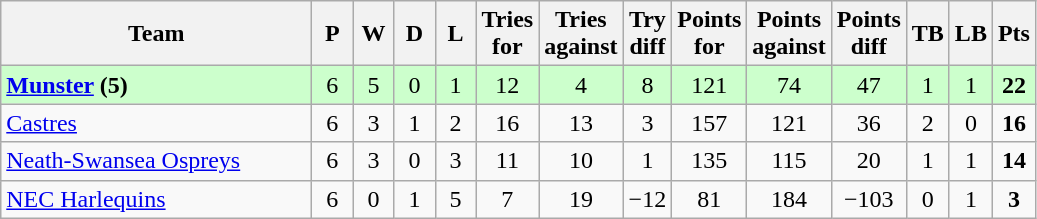<table class="wikitable" style="text-align: center;">
<tr>
<th width="200">Team</th>
<th width="20">P</th>
<th width="20">W</th>
<th width="20">D</th>
<th width="20">L</th>
<th width="20">Tries for</th>
<th width="20">Tries against</th>
<th width="20">Try diff</th>
<th width="20">Points for</th>
<th width="20">Points against</th>
<th width="25">Points diff</th>
<th width="20">TB</th>
<th width="20">LB</th>
<th width="20">Pts</th>
</tr>
<tr bgcolor=#ccffcc>
<td align=left> <strong><a href='#'>Munster</a> (5)</strong></td>
<td>6</td>
<td>5</td>
<td>0</td>
<td>1</td>
<td>12</td>
<td>4</td>
<td>8</td>
<td>121</td>
<td>74</td>
<td>47</td>
<td>1</td>
<td>1</td>
<td><strong>22</strong></td>
</tr>
<tr>
<td align=left> <a href='#'>Castres</a></td>
<td>6</td>
<td>3</td>
<td>1</td>
<td>2</td>
<td>16</td>
<td>13</td>
<td>3</td>
<td>157</td>
<td>121</td>
<td>36</td>
<td>2</td>
<td>0</td>
<td><strong>16</strong></td>
</tr>
<tr>
<td align=left> <a href='#'>Neath-Swansea Ospreys</a></td>
<td>6</td>
<td>3</td>
<td>0</td>
<td>3</td>
<td>11</td>
<td>10</td>
<td>1</td>
<td>135</td>
<td>115</td>
<td>20</td>
<td>1</td>
<td>1</td>
<td><strong>14</strong></td>
</tr>
<tr>
<td align=left> <a href='#'>NEC Harlequins</a></td>
<td>6</td>
<td>0</td>
<td>1</td>
<td>5</td>
<td>7</td>
<td>19</td>
<td>−12</td>
<td>81</td>
<td>184</td>
<td>−103</td>
<td>0</td>
<td>1</td>
<td><strong>3</strong></td>
</tr>
</table>
